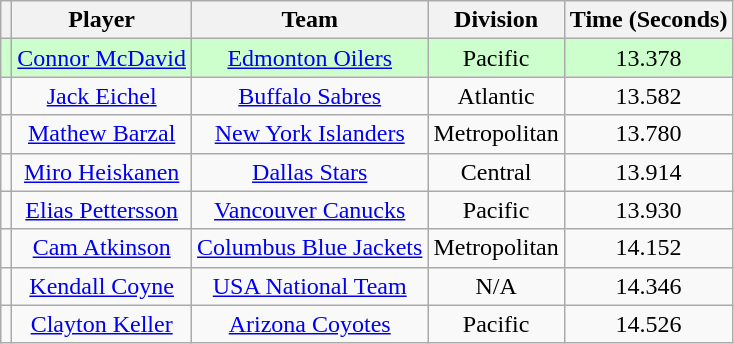<table class="wikitable" style="text-align:center">
<tr>
<th></th>
<th>Player</th>
<th>Team</th>
<th>Division</th>
<th>Time (Seconds)</th>
</tr>
<tr>
<td bgcolor="ccffcc"></td>
<td bgcolor="ccffcc"><a href='#'>Connor McDavid</a></td>
<td bgcolor="ccffcc"><a href='#'>Edmonton Oilers</a></td>
<td bgcolor="ccffcc">Pacific</td>
<td bgcolor="ccffcc">13.378</td>
</tr>
<tr>
<td></td>
<td><a href='#'>Jack Eichel</a></td>
<td><a href='#'>Buffalo Sabres</a></td>
<td>Atlantic</td>
<td>13.582</td>
</tr>
<tr>
<td></td>
<td><a href='#'>Mathew Barzal</a></td>
<td><a href='#'>New York Islanders</a></td>
<td>Metropolitan</td>
<td>13.780</td>
</tr>
<tr>
<td></td>
<td><a href='#'>Miro Heiskanen</a></td>
<td><a href='#'>Dallas Stars</a></td>
<td>Central</td>
<td>13.914</td>
</tr>
<tr>
<td></td>
<td><a href='#'>Elias Pettersson</a></td>
<td><a href='#'>Vancouver Canucks</a></td>
<td>Pacific</td>
<td>13.930</td>
</tr>
<tr>
<td></td>
<td><a href='#'>Cam Atkinson</a></td>
<td><a href='#'>Columbus Blue Jackets</a></td>
<td>Metropolitan</td>
<td>14.152</td>
</tr>
<tr>
<td></td>
<td><a href='#'>Kendall Coyne</a></td>
<td><a href='#'>USA National Team</a></td>
<td>N/A</td>
<td>14.346</td>
</tr>
<tr>
<td></td>
<td><a href='#'>Clayton Keller</a></td>
<td><a href='#'>Arizona Coyotes</a></td>
<td>Pacific</td>
<td>14.526</td>
</tr>
</table>
